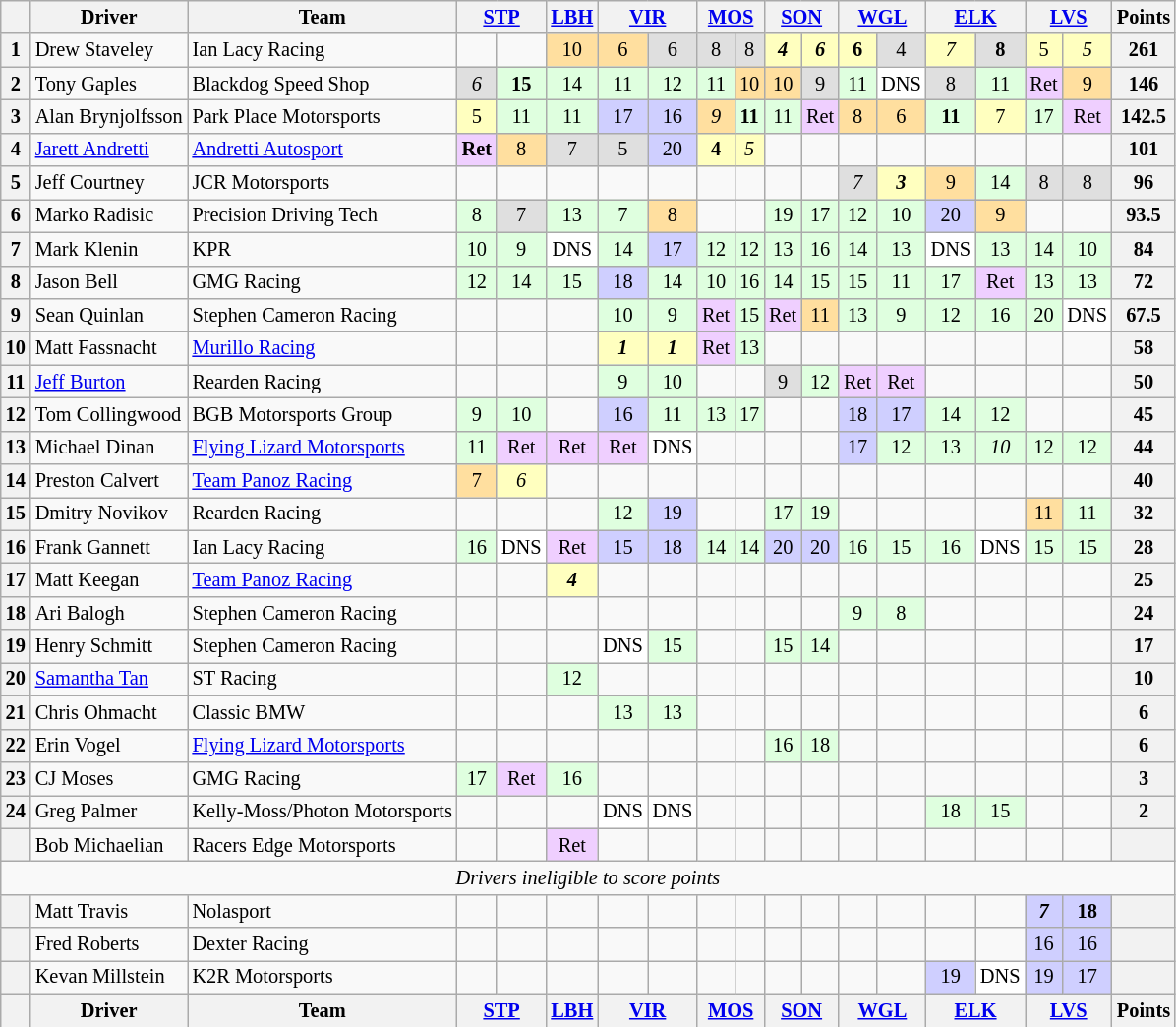<table class="wikitable" style="font-size: 85%; text-align:center;">
<tr>
<th></th>
<th>Driver</th>
<th>Team</th>
<th colspan=2><a href='#'>STP</a><br></th>
<th><a href='#'>LBH</a><br></th>
<th colspan=2><a href='#'>VIR</a><br></th>
<th colspan=2><a href='#'>MOS</a><br></th>
<th colspan=2><a href='#'>SON</a><br></th>
<th colspan=2><a href='#'>WGL</a><br></th>
<th colspan=2><a href='#'>ELK</a><br></th>
<th colspan=2><a href='#'>LVS</a><br></th>
<th>Points</th>
</tr>
<tr>
<th>1</th>
<td align=left> Drew Staveley</td>
<td align=left> Ian Lacy Racing</td>
<td></td>
<td></td>
<td style="background:#FFDF9F;">10</td>
<td style="background:#FFDF9F;">6</td>
<td style="background:#DFDFDF;">6</td>
<td style="background:#DFDFDF;">8</td>
<td style="background:#DFDFDF;">8</td>
<td style="background:#FFFFBF;"><strong><em>4</em></strong></td>
<td style="background:#FFFFBF;"><strong><em>6</em></strong></td>
<td style="background:#FFFFBF;"><strong>6</strong></td>
<td style="background:#DFDFDF;">4</td>
<td style="background:#FFFFBF;"><em>7</em></td>
<td style="background:#DFDFDF;"><strong>8</strong></td>
<td style="background:#FFFFBF;">5</td>
<td style="background:#FFFFBF;"><em>5</em></td>
<th>261</th>
</tr>
<tr>
<th>2</th>
<td align=left> Tony Gaples</td>
<td align=left> Blackdog Speed Shop</td>
<td style="background:#DFDFDF;"><em>6</em></td>
<td style="background:#DFFFDF;"><strong>15</strong></td>
<td style="background:#DFFFDF;">14</td>
<td style="background:#DFFFDF;">11</td>
<td style="background:#DFFFDF;">12</td>
<td style="background:#DFFFDF;">11</td>
<td style="background:#FFDF9F;">10</td>
<td style="background:#FFDF9F;">10</td>
<td style="background:#DFDFDF;">9</td>
<td style="background:#DFFFDF;">11</td>
<td style="background:#FFFFFF;">DNS</td>
<td style="background:#DFDFDF;">8</td>
<td style="background:#DFFFDF;">11</td>
<td style="background:#EFCFFF;">Ret</td>
<td style="background:#FFDF9F;">9</td>
<th>146</th>
</tr>
<tr>
<th>3</th>
<td align=left> Alan Brynjolfsson</td>
<td align=left> Park Place Motorsports</td>
<td style="background:#FFFFBF;">5</td>
<td style="background:#DFFFDF;">11</td>
<td style="background:#DFFFDF;">11</td>
<td style="background:#CFCFFF;">17</td>
<td style="background:#CFCFFF;">16</td>
<td style="background:#FFDF9F;"><em>9</em></td>
<td style="background:#DFFFDF;"><strong>11</strong></td>
<td style="background:#DFFFDF;">11</td>
<td style="background:#EFCFFF;">Ret</td>
<td style="background:#FFDF9F;">8</td>
<td style="background:#FFDF9F;">6</td>
<td style="background:#DFFFDF;"><strong>11</strong></td>
<td style="background:#FFFFBF;">7</td>
<td style="background:#DFFFDF;">17</td>
<td style="background:#EFCFFF;">Ret</td>
<th>142.5</th>
</tr>
<tr>
<th>4</th>
<td align=left> <a href='#'>Jarett Andretti</a></td>
<td align=left> <a href='#'>Andretti Autosport</a></td>
<td style="background:#EFCFFF;"><strong>Ret</strong></td>
<td style="background:#FFDF9F;">8</td>
<td style="background:#DFDFDF;">7</td>
<td style="background:#DFDFDF;">5</td>
<td style="background:#CFCFFF;">20</td>
<td style="background:#FFFFBF;"><strong>4</strong></td>
<td style="background:#FFFFBF;"><em>5</em></td>
<td></td>
<td></td>
<td></td>
<td></td>
<td></td>
<td></td>
<td></td>
<td></td>
<th>101</th>
</tr>
<tr>
<th>5</th>
<td align=left> Jeff Courtney</td>
<td align=left> JCR Motorsports</td>
<td></td>
<td></td>
<td></td>
<td></td>
<td></td>
<td></td>
<td></td>
<td></td>
<td></td>
<td style="background:#DFDFDF;"><em>7</em></td>
<td style="background:#FFFFBF;"><strong><em>3</em></strong></td>
<td style="background:#FFDF9F;">9</td>
<td style="background:#DFFFDF;">14</td>
<td style="background:#DFDFDF;">8</td>
<td style="background:#DFDFDF;">8</td>
<th>96</th>
</tr>
<tr>
<th>6</th>
<td align=left> Marko Radisic</td>
<td align=left> Precision Driving Tech</td>
<td style="background:#DFFFDF;">8</td>
<td style="background:#DFDFDF;">7</td>
<td style="background:#DFFFDF;">13</td>
<td style="background:#DFFFDF;">7</td>
<td style="background:#FFDF9F;">8</td>
<td></td>
<td></td>
<td style="background:#DFFFDF;">19</td>
<td style="background:#DFFFDF;">17</td>
<td style="background:#DFFFDF;">12</td>
<td style="background:#DFFFDF;">10</td>
<td style="background:#CFCFFF;">20</td>
<td style="background:#FFDF9F;">9</td>
<td></td>
<td></td>
<th>93.5</th>
</tr>
<tr>
<th>7</th>
<td align=left> Mark Klenin</td>
<td align=left> KPR</td>
<td style="background:#DFFFDF;">10</td>
<td style="background:#DFFFDF;">9</td>
<td style="background:#FFFFFF;">DNS</td>
<td style="background:#DFFFDF;">14</td>
<td style="background:#CFCFFF;">17</td>
<td style="background:#DFFFDF;">12</td>
<td style="background:#DFFFDF;">12</td>
<td style="background:#DFFFDF;">13</td>
<td style="background:#DFFFDF;">16</td>
<td style="background:#DFFFDF;">14</td>
<td style="background:#DFFFDF;">13</td>
<td style="background:#FFFFFF;">DNS</td>
<td style="background:#DFFFDF;">13</td>
<td style="background:#DFFFDF;">14</td>
<td style="background:#DFFFDF;">10</td>
<th>84</th>
</tr>
<tr>
<th>8</th>
<td align=left> Jason Bell</td>
<td align=left> GMG Racing</td>
<td style="background:#DFFFDF;">12</td>
<td style="background:#DFFFDF;">14</td>
<td style="background:#DFFFDF;">15</td>
<td style="background:#CFCFFF;">18</td>
<td style="background:#DFFFDF;">14</td>
<td style="background:#DFFFDF;">10</td>
<td style="background:#DFFFDF;">16</td>
<td style="background:#DFFFDF;">14</td>
<td style="background:#DFFFDF;">15</td>
<td style="background:#DFFFDF;">15</td>
<td style="background:#DFFFDF;">11</td>
<td style="background:#DFFFDF;">17</td>
<td style="background:#EFCFFF;">Ret</td>
<td style="background:#DFFFDF;">13</td>
<td style="background:#DFFFDF;">13</td>
<th>72</th>
</tr>
<tr>
<th>9</th>
<td align=left> Sean Quinlan</td>
<td align=left> Stephen Cameron Racing</td>
<td></td>
<td></td>
<td></td>
<td style="background:#DFFFDF;">10</td>
<td style="background:#DFFFDF;">9</td>
<td style="background:#EFCFFF;">Ret</td>
<td style="background:#DFFFDF;">15</td>
<td style="background:#EFCFFF;">Ret</td>
<td style="background:#FFDF9F;">11</td>
<td style="background:#DFFFDF;">13</td>
<td style="background:#DFFFDF;">9</td>
<td style="background:#DFFFDF;">12</td>
<td style="background:#DFFFDF;">16</td>
<td style="background:#DFFFDF;">20</td>
<td style="background:#FFFFFF;">DNS</td>
<th>67.5</th>
</tr>
<tr>
<th>10</th>
<td align=left> Matt Fassnacht</td>
<td align=left> <a href='#'>Murillo Racing</a></td>
<td></td>
<td></td>
<td></td>
<td style="background:#FFFFBF;"><strong><em>1</em></strong></td>
<td style="background:#FFFFBF;"><strong><em>1</em></strong></td>
<td style="background:#EFCFFF;">Ret</td>
<td style="background:#DFFFDF;">13</td>
<td></td>
<td></td>
<td></td>
<td></td>
<td></td>
<td></td>
<td></td>
<td></td>
<th>58</th>
</tr>
<tr>
<th>11</th>
<td align=left> <a href='#'>Jeff Burton</a></td>
<td align=left> Rearden Racing</td>
<td></td>
<td></td>
<td></td>
<td style="background:#DFFFDF;">9</td>
<td style="background:#DFFFDF;">10</td>
<td></td>
<td></td>
<td style="background:#DFDFDF;">9</td>
<td style="background:#DFFFDF;">12</td>
<td style="background:#EFCFFF;">Ret</td>
<td style="background:#EFCFFF;">Ret</td>
<td></td>
<td></td>
<td></td>
<td></td>
<th>50</th>
</tr>
<tr>
<th>12</th>
<td align=left> Tom Collingwood</td>
<td align=left> BGB Motorsports Group</td>
<td style="background:#DFFFDF;">9</td>
<td style="background:#DFFFDF;">10</td>
<td></td>
<td style="background:#CFCFFF;">16</td>
<td style="background:#DFFFDF;">11</td>
<td style="background:#DFFFDF;">13</td>
<td style="background:#DFFFDF;">17</td>
<td></td>
<td></td>
<td style="background:#CFCFFF;">18</td>
<td style="background:#CFCFFF;">17</td>
<td style="background:#DFFFDF;">14</td>
<td style="background:#DFFFDF;">12</td>
<td></td>
<td></td>
<th>45</th>
</tr>
<tr>
<th>13</th>
<td align=left> Michael Dinan</td>
<td align=left> <a href='#'>Flying Lizard Motorsports</a></td>
<td style="background:#DFFFDF;">11</td>
<td style="background:#EFCFFF;">Ret</td>
<td style="background:#EFCFFF;">Ret</td>
<td style="background:#EFCFFF;">Ret</td>
<td style="background:#FFFFFF;">DNS</td>
<td></td>
<td></td>
<td></td>
<td></td>
<td style="background:#CFCFFF;">17</td>
<td style="background:#DFFFDF;">12</td>
<td style="background:#DFFFDF;">13</td>
<td style="background:#DFFFDF;"><em>10</em></td>
<td style="background:#DFFFDF;">12</td>
<td style="background:#DFFFDF;">12</td>
<th>44</th>
</tr>
<tr>
<th>14</th>
<td align=left> Preston Calvert</td>
<td align=left> <a href='#'>Team Panoz Racing</a></td>
<td style="background:#FFDF9F;">7</td>
<td style="background:#FFFFBF;"><em>6</em></td>
<td></td>
<td></td>
<td></td>
<td></td>
<td></td>
<td></td>
<td></td>
<td></td>
<td></td>
<td></td>
<td></td>
<td></td>
<td></td>
<th>40</th>
</tr>
<tr>
<th>15</th>
<td align=left> Dmitry Novikov</td>
<td align=left> Rearden Racing</td>
<td></td>
<td></td>
<td></td>
<td style="background:#DFFFDF;">12</td>
<td style="background:#CFCFFF;">19</td>
<td></td>
<td></td>
<td style="background:#DFFFDF;">17</td>
<td style="background:#DFFFDF;">19</td>
<td></td>
<td></td>
<td></td>
<td></td>
<td style="background:#FFDF9F;">11</td>
<td style="background:#DFFFDF;">11</td>
<th>32</th>
</tr>
<tr>
<th>16</th>
<td align=left> Frank Gannett</td>
<td align=left> Ian Lacy Racing</td>
<td style="background:#DFFFDF;">16</td>
<td style="background:#FFFFFF;">DNS</td>
<td style="background:#EFCFFF;">Ret</td>
<td style="background:#CFCFFF;">15</td>
<td style="background:#CFCFFF;">18</td>
<td style="background:#DFFFDF;">14</td>
<td style="background:#DFFFDF;">14</td>
<td style="background:#CFCFFF;">20</td>
<td style="background:#CFCFFF;">20</td>
<td style="background:#DFFFDF;">16</td>
<td style="background:#DFFFDF;">15</td>
<td style="background:#DFFFDF;">16</td>
<td style="background:#FFFFFF;">DNS</td>
<td style="background:#DFFFDF;">15</td>
<td style="background:#DFFFDF;">15</td>
<th>28</th>
</tr>
<tr>
<th>17</th>
<td align=left> Matt Keegan</td>
<td align=left> <a href='#'>Team Panoz Racing</a></td>
<td></td>
<td></td>
<td style="background:#FFFFBF;"><strong><em>4</em></strong></td>
<td></td>
<td></td>
<td></td>
<td></td>
<td></td>
<td></td>
<td></td>
<td></td>
<td></td>
<td></td>
<td></td>
<td></td>
<th>25</th>
</tr>
<tr>
<th>18</th>
<td align=left> Ari Balogh</td>
<td align=left> Stephen Cameron Racing</td>
<td></td>
<td></td>
<td></td>
<td></td>
<td></td>
<td></td>
<td></td>
<td></td>
<td></td>
<td style="background:#DFFFDF;">9</td>
<td style="background:#DFFFDF;">8</td>
<td></td>
<td></td>
<td></td>
<td></td>
<th>24</th>
</tr>
<tr>
<th>19</th>
<td align=left> Henry Schmitt</td>
<td align=left> Stephen Cameron Racing</td>
<td></td>
<td></td>
<td></td>
<td style="background:#FFFFFF;">DNS</td>
<td style="background:#DFFFDF;">15</td>
<td></td>
<td></td>
<td style="background:#DFFFDF;">15</td>
<td style="background:#DFFFDF;">14</td>
<td></td>
<td></td>
<td></td>
<td></td>
<td></td>
<td></td>
<th>17</th>
</tr>
<tr>
<th>20</th>
<td align=left> <a href='#'>Samantha Tan</a></td>
<td align=left> ST Racing</td>
<td></td>
<td></td>
<td style="background:#DFFFDF;">12</td>
<td></td>
<td></td>
<td></td>
<td></td>
<td></td>
<td></td>
<td></td>
<td></td>
<td></td>
<td></td>
<td></td>
<td></td>
<th>10</th>
</tr>
<tr>
<th>21</th>
<td align=left> Chris Ohmacht</td>
<td align=left> Classic BMW</td>
<td></td>
<td></td>
<td></td>
<td style="background:#DFFFDF;">13</td>
<td style="background:#DFFFDF;">13</td>
<td></td>
<td></td>
<td></td>
<td></td>
<td></td>
<td></td>
<td></td>
<td></td>
<td></td>
<td></td>
<th>6</th>
</tr>
<tr>
<th>22</th>
<td align=left> Erin Vogel</td>
<td align=left> <a href='#'>Flying Lizard Motorsports</a></td>
<td></td>
<td></td>
<td></td>
<td></td>
<td></td>
<td></td>
<td></td>
<td style="background:#DFFFDF;">16</td>
<td style="background:#DFFFDF;">18</td>
<td></td>
<td></td>
<td></td>
<td></td>
<td></td>
<td></td>
<th>6</th>
</tr>
<tr>
<th>23</th>
<td align=left> CJ Moses</td>
<td align=left> GMG Racing</td>
<td style="background:#DFFFDF;">17</td>
<td style="background:#EFCFFF;">Ret</td>
<td style="background:#DFFFDF;">16</td>
<td></td>
<td></td>
<td></td>
<td></td>
<td></td>
<td></td>
<td></td>
<td></td>
<td></td>
<td></td>
<td></td>
<td></td>
<th>3</th>
</tr>
<tr>
<th>24</th>
<td align=left> Greg Palmer</td>
<td align=left> Kelly-Moss/Photon Motorsports</td>
<td></td>
<td></td>
<td></td>
<td style="background:#FFFFFF;">DNS</td>
<td style="background:#FFFFFF;">DNS</td>
<td></td>
<td></td>
<td></td>
<td></td>
<td></td>
<td></td>
<td style="background:#DFFFDF;">18</td>
<td style="background:#DFFFDF;">15</td>
<td></td>
<td></td>
<th>2</th>
</tr>
<tr>
<th></th>
<td align=left> Bob Michaelian</td>
<td align=left> Racers Edge Motorsports</td>
<td></td>
<td></td>
<td style="background:#EFCFFF;">Ret</td>
<td></td>
<td></td>
<td></td>
<td></td>
<td></td>
<td></td>
<td></td>
<td></td>
<td></td>
<td></td>
<td></td>
<td></td>
<th></th>
</tr>
<tr>
<td colspan=19><em>Drivers ineligible to score points</em></td>
</tr>
<tr>
<th></th>
<td align=left> Matt Travis</td>
<td align=left> Nolasport</td>
<td></td>
<td></td>
<td></td>
<td></td>
<td></td>
<td></td>
<td></td>
<td></td>
<td></td>
<td></td>
<td></td>
<td></td>
<td></td>
<td style="background:#CFCFFF;"><strong><em>7</em></strong></td>
<td style="background:#CFCFFF;"><strong>18</strong></td>
<th></th>
</tr>
<tr>
<th></th>
<td align=left> Fred Roberts</td>
<td align=left> Dexter Racing</td>
<td></td>
<td></td>
<td></td>
<td></td>
<td></td>
<td></td>
<td></td>
<td></td>
<td></td>
<td></td>
<td></td>
<td></td>
<td></td>
<td style="background:#CFCFFF;">16</td>
<td style="background:#CFCFFF;">16</td>
<th></th>
</tr>
<tr>
<th></th>
<td align=left> Kevan Millstein</td>
<td align=left> K2R Motorsports</td>
<td></td>
<td></td>
<td></td>
<td></td>
<td></td>
<td></td>
<td></td>
<td></td>
<td></td>
<td></td>
<td></td>
<td style="background:#CFCFFF;">19</td>
<td style="background:#FFFFFF;">DNS</td>
<td style="background:#CFCFFF;">19</td>
<td style="background:#CFCFFF;">17</td>
<th></th>
</tr>
<tr valign="top">
<th valign=middle></th>
<th valign=middle>Driver</th>
<th valign=middle>Team</th>
<th colspan=2><a href='#'>STP</a><br></th>
<th><a href='#'>LBH</a><br></th>
<th colspan=2><a href='#'>VIR</a><br></th>
<th colspan=2><a href='#'>MOS</a><br></th>
<th colspan=2><a href='#'>SON</a><br></th>
<th colspan=2><a href='#'>WGL</a><br></th>
<th colspan=2><a href='#'>ELK</a><br></th>
<th colspan=2><a href='#'>LVS</a><br></th>
<th valign=middle>Points</th>
</tr>
</table>
